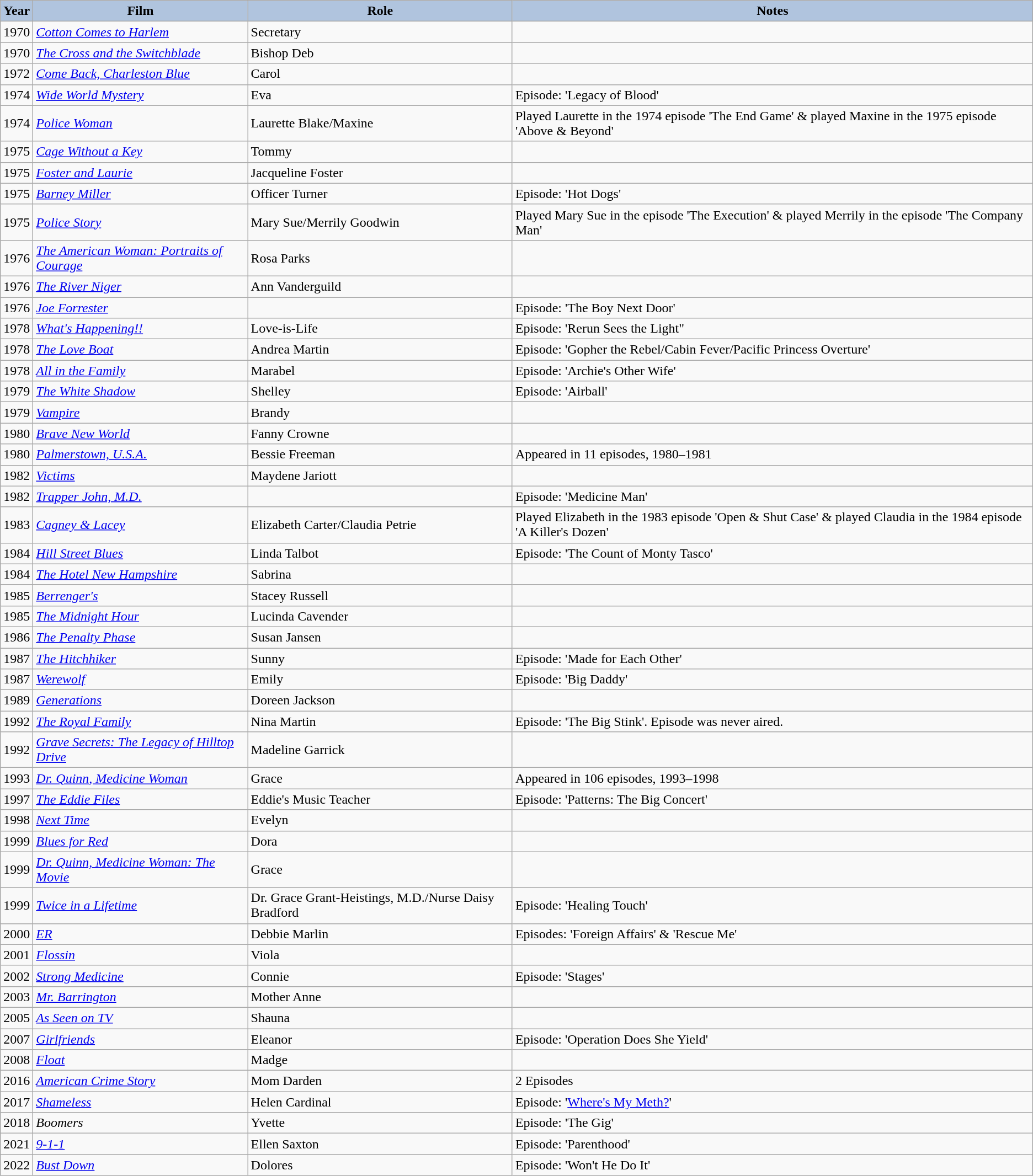<table class="wikitable">
<tr>
<th style="background:#B0C4DE;">Year</th>
<th style="background:#B0C4DE;">Film</th>
<th style="background:#B0C4DE;">Role</th>
<th style="background:#B0C4DE;">Notes</th>
</tr>
<tr>
<td>1970</td>
<td><em><a href='#'>Cotton Comes to Harlem</a></em></td>
<td>Secretary</td>
<td></td>
</tr>
<tr>
<td>1970</td>
<td><em><a href='#'>The Cross and the Switchblade</a></em></td>
<td>Bishop Deb</td>
<td></td>
</tr>
<tr>
<td>1972</td>
<td><em><a href='#'>Come Back, Charleston Blue</a></em></td>
<td>Carol</td>
<td></td>
</tr>
<tr>
<td>1974</td>
<td><em><a href='#'>Wide World Mystery</a></em></td>
<td>Eva</td>
<td>Episode: 'Legacy of Blood'</td>
</tr>
<tr>
<td>1974</td>
<td><em><a href='#'>Police Woman</a></em></td>
<td>Laurette Blake/Maxine</td>
<td>Played Laurette in the 1974 episode 'The End Game' & played Maxine in the 1975 episode 'Above & Beyond'</td>
</tr>
<tr>
<td>1975</td>
<td><em><a href='#'>Cage Without a Key</a></em></td>
<td>Tommy</td>
<td></td>
</tr>
<tr>
<td>1975</td>
<td><em><a href='#'>Foster and Laurie</a></em></td>
<td>Jacqueline Foster</td>
<td></td>
</tr>
<tr>
<td>1975</td>
<td><em><a href='#'>Barney Miller</a></em></td>
<td>Officer Turner</td>
<td>Episode: 'Hot Dogs'</td>
</tr>
<tr>
<td>1975</td>
<td><em><a href='#'>Police Story</a></em></td>
<td>Mary Sue/Merrily Goodwin</td>
<td>Played Mary Sue in the episode 'The Execution' & played Merrily in the episode 'The Company Man'</td>
</tr>
<tr>
<td>1976</td>
<td><em><a href='#'>The American Woman: Portraits of Courage</a></em></td>
<td>Rosa Parks</td>
<td></td>
</tr>
<tr>
<td>1976</td>
<td><em><a href='#'>The River Niger</a></em></td>
<td>Ann Vanderguild</td>
<td></td>
</tr>
<tr>
<td>1976</td>
<td><em><a href='#'>Joe Forrester</a></em></td>
<td></td>
<td>Episode: 'The Boy Next Door'</td>
</tr>
<tr>
<td>1978</td>
<td><em><a href='#'>What's Happening!!</a></em></td>
<td>Love-is-Life</td>
<td>Episode: 'Rerun Sees the Light"</td>
</tr>
<tr>
<td>1978</td>
<td><em><a href='#'>The Love Boat</a></em></td>
<td>Andrea Martin</td>
<td>Episode: 'Gopher the Rebel/Cabin Fever/Pacific Princess Overture'</td>
</tr>
<tr>
<td>1978</td>
<td><em><a href='#'>All in the Family</a></em></td>
<td>Marabel</td>
<td>Episode: 'Archie's Other Wife'</td>
</tr>
<tr>
<td>1979</td>
<td><em><a href='#'>The White Shadow</a></em></td>
<td>Shelley</td>
<td>Episode: 'Airball'</td>
</tr>
<tr>
<td>1979</td>
<td><em><a href='#'>Vampire</a></em></td>
<td>Brandy</td>
<td></td>
</tr>
<tr>
<td>1980</td>
<td><em><a href='#'>Brave New World</a></em></td>
<td>Fanny Crowne</td>
<td></td>
</tr>
<tr>
<td>1980</td>
<td><em><a href='#'>Palmerstown, U.S.A.</a></em></td>
<td>Bessie Freeman</td>
<td>Appeared in 11 episodes, 1980–1981</td>
</tr>
<tr>
<td>1982</td>
<td><em><a href='#'>Victims</a></em></td>
<td>Maydene Jariott</td>
<td></td>
</tr>
<tr>
<td>1982</td>
<td><em><a href='#'>Trapper John, M.D.</a></em></td>
<td></td>
<td>Episode: 'Medicine Man'</td>
</tr>
<tr>
<td>1983</td>
<td><em><a href='#'>Cagney & Lacey</a></em></td>
<td>Elizabeth Carter/Claudia Petrie</td>
<td>Played Elizabeth in the 1983 episode 'Open & Shut Case' & played Claudia in the 1984 episode 'A Killer's Dozen'</td>
</tr>
<tr>
<td>1984</td>
<td><em><a href='#'>Hill Street Blues</a></em></td>
<td>Linda Talbot</td>
<td>Episode: 'The Count of Monty Tasco'</td>
</tr>
<tr>
<td>1984</td>
<td><em><a href='#'>The Hotel New Hampshire</a></em></td>
<td>Sabrina</td>
<td></td>
</tr>
<tr>
<td>1985</td>
<td><em><a href='#'>Berrenger's</a></em></td>
<td>Stacey Russell</td>
<td></td>
</tr>
<tr>
<td>1985</td>
<td><em><a href='#'>The Midnight Hour</a></em></td>
<td>Lucinda Cavender</td>
<td></td>
</tr>
<tr>
<td>1986</td>
<td><em><a href='#'>The Penalty Phase</a></em></td>
<td>Susan Jansen</td>
<td></td>
</tr>
<tr>
<td>1987</td>
<td><em><a href='#'>The Hitchhiker</a></em></td>
<td>Sunny</td>
<td>Episode: 'Made for Each Other'</td>
</tr>
<tr>
<td>1987</td>
<td><em><a href='#'>Werewolf</a></em></td>
<td>Emily</td>
<td>Episode: 'Big Daddy'</td>
</tr>
<tr>
<td>1989</td>
<td><em><a href='#'>Generations</a></em></td>
<td>Doreen Jackson</td>
<td></td>
</tr>
<tr>
<td>1992</td>
<td><em><a href='#'>The Royal Family</a></em></td>
<td>Nina Martin</td>
<td>Episode: 'The Big Stink'. Episode was never aired.</td>
</tr>
<tr>
<td>1992</td>
<td><em><a href='#'>Grave Secrets: The Legacy of Hilltop Drive</a></em></td>
<td>Madeline Garrick</td>
<td></td>
</tr>
<tr>
<td>1993</td>
<td><em><a href='#'>Dr. Quinn, Medicine Woman</a></em></td>
<td>Grace</td>
<td>Appeared in 106 episodes, 1993–1998</td>
</tr>
<tr>
<td>1997</td>
<td><em><a href='#'>The Eddie Files</a></em></td>
<td>Eddie's Music Teacher</td>
<td>Episode: 'Patterns: The Big Concert'</td>
</tr>
<tr>
<td>1998</td>
<td><em><a href='#'>Next Time</a></em></td>
<td>Evelyn</td>
<td></td>
</tr>
<tr>
<td>1999</td>
<td><em><a href='#'>Blues for Red</a></em></td>
<td>Dora</td>
<td></td>
</tr>
<tr>
<td>1999</td>
<td><em><a href='#'>Dr. Quinn, Medicine Woman: The Movie</a></em></td>
<td>Grace</td>
<td></td>
</tr>
<tr>
<td>1999</td>
<td><em><a href='#'>Twice in a Lifetime</a></em></td>
<td>Dr. Grace Grant-Heistings, M.D./Nurse Daisy Bradford</td>
<td>Episode: 'Healing Touch'</td>
</tr>
<tr>
<td>2000</td>
<td><em><a href='#'>ER</a></em></td>
<td>Debbie Marlin</td>
<td>Episodes: 'Foreign Affairs' & 'Rescue Me'</td>
</tr>
<tr>
<td>2001</td>
<td><em><a href='#'>Flossin</a></em></td>
<td>Viola</td>
<td></td>
</tr>
<tr>
<td>2002</td>
<td><em><a href='#'>Strong Medicine</a></em></td>
<td>Connie</td>
<td>Episode: 'Stages'</td>
</tr>
<tr>
<td>2003</td>
<td><em><a href='#'>Mr. Barrington</a></em></td>
<td>Mother Anne</td>
<td></td>
</tr>
<tr>
<td>2005</td>
<td><em><a href='#'>As Seen on TV</a></em></td>
<td>Shauna</td>
<td></td>
</tr>
<tr>
<td>2007</td>
<td><em><a href='#'>Girlfriends</a></em></td>
<td>Eleanor</td>
<td>Episode: 'Operation Does She Yield'</td>
</tr>
<tr>
<td>2008</td>
<td><em><a href='#'>Float</a></em></td>
<td>Madge</td>
<td></td>
</tr>
<tr>
<td>2016</td>
<td><em><a href='#'>American Crime Story</a></em></td>
<td>Mom Darden</td>
<td>2 Episodes</td>
</tr>
<tr>
<td>2017</td>
<td><em><a href='#'>Shameless</a></em></td>
<td>Helen Cardinal</td>
<td>Episode: '<a href='#'>Where's My Meth?</a>'</td>
</tr>
<tr>
<td>2018</td>
<td><em>Boomers</em></td>
<td>Yvette</td>
<td>Episode: 'The Gig'</td>
</tr>
<tr>
<td>2021</td>
<td><em><a href='#'>9-1-1</a></em></td>
<td>Ellen Saxton</td>
<td>Episode: 'Parenthood'</td>
</tr>
<tr>
<td>2022</td>
<td><em><a href='#'>Bust Down</a></em></td>
<td>Dolores</td>
<td>Episode: 'Won't He Do It'</td>
</tr>
</table>
